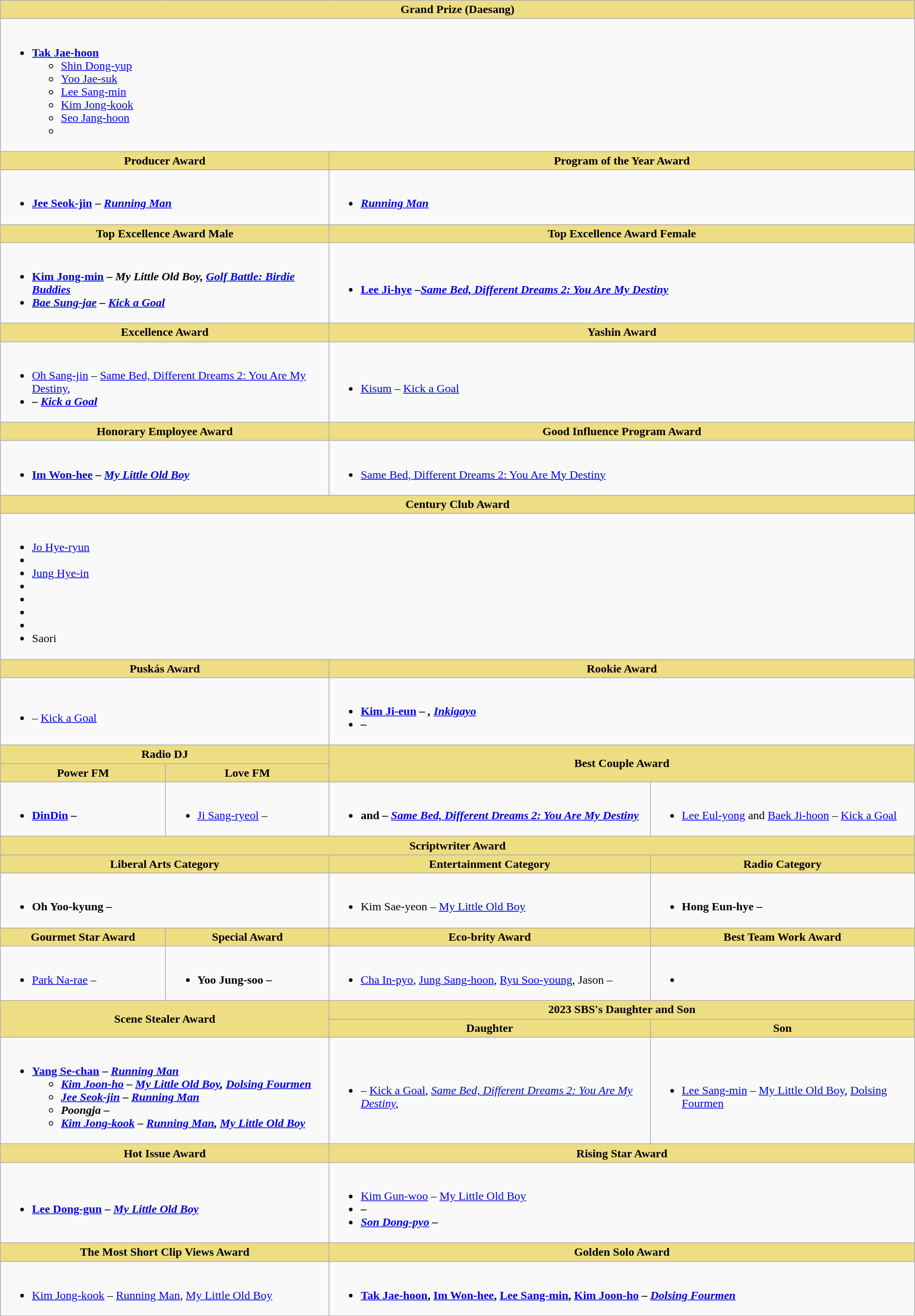<table class="wikitable" style="width:100%">
<tr>
<th scope="col" colspan="4" style="background:#eedd82">Grand Prize (Daesang)</th>
</tr>
<tr>
<td colspan="4"><br><ul><li><strong><a href='#'>Tak Jae-hoon</a></strong><ul><li><a href='#'>Shin Dong-yup</a></li><li><a href='#'>Yoo Jae-suk</a></li><li><a href='#'>Lee Sang-min</a></li><li><a href='#'>Kim Jong-kook</a></li><li><a href='#'>Seo Jang-hoon</a></li><li></li></ul></li></ul></td>
</tr>
<tr>
<th colspan="2" scope="col" style="background:#eedd82">Producer Award</th>
<th colspan="2" style="background:#eedd82">Program of the Year Award</th>
</tr>
<tr>
<td colspan="2"><br><ul><li><strong><a href='#'>Jee Seok-jin</a> – <a href='#'><em>Running Man</em></a></strong></li></ul></td>
<td colspan="2"><br><ul><li><strong><a href='#'><em>Running Man</em></a></strong></li></ul></td>
</tr>
<tr>
<th colspan="2" scope="col" style="background:#eedd82">Top Excellence Award Male</th>
<th colspan="2" style="background:#eedd82">Top Excellence Award Female</th>
</tr>
<tr>
<td colspan="2"><br><ul><li><strong><a href='#'>Kim Jong-min</a> – <em>My Little Old Boy, <a href='#'>Golf Battle: Birdie Buddies</a><strong><em></li><li></strong><a href='#'>Bae Sung-jae</a> –</em> <a href='#'>Kick a Goal</a></em></strong></li></ul></td>
<td colspan="2"><br><ul><li><strong><a href='#'>Lee Ji-hye</a> –<em><a href='#'>Same Bed, Different Dreams 2: You Are My Destiny</a><strong><em></li></ul></td>
</tr>
<tr>
<th colspan="2" scope="col" style="background:#eedd82">Excellence Award</th>
<th colspan="2" scope="col" style="background:#eedd82">Yashin Award</th>
</tr>
<tr>
<td colspan="2"><br><ul><li></strong><a href='#'>Oh Sang-jin</a> – </em><a href='#'>Same Bed, Different Dreams 2: You Are My Destiny</a>,</em></strong></li><li><strong> –<em> <a href='#'>Kick a Goal</a><strong><em></li></ul></td>
<td colspan="2"><br><ul><li></strong><a href='#'>Kisum</a> –</em> <a href='#'>Kick a Goal</a></em></strong></li></ul></td>
</tr>
<tr>
<th colspan="2" scope="col" style="background:#eedd82">Honorary Employee Award</th>
<th colspan="2" scope="col" style="background:#eedd82">Good Influence Program Award</th>
</tr>
<tr>
<td colspan="2"><br><ul><li><strong><a href='#'>Im Won-hee</a> – <em><a href='#'>My Little Old Boy</a><strong><em></li></ul></td>
<td colspan="2"><br><ul><li></em></strong><a href='#'>Same Bed, Different Dreams 2: You Are My Destiny</a><strong><em></li></ul></td>
</tr>
<tr>
<th colspan="4" scope="col" style="background:#eedd82">Century Club Award</th>
</tr>
<tr>
<td colspan="4"><br><ul><li></strong><a href='#'>Jo Hye-ryun</a><strong></li><li></strong><strong></li><li></strong><a href='#'>Jung Hye-in</a><strong></li><li></strong><strong></li><li></strong><strong></li><li></strong><strong></li><li></strong><strong></li><li></strong>Saori<strong></li></ul></td>
</tr>
<tr>
<th colspan="2" scope="col" style="background:#eedd82">Puskás Award</th>
<th colspan="2" scope="col" style="background:#eedd82">Rookie Award</th>
</tr>
<tr>
<td colspan="2"><br><ul><li></strong> – </em><a href='#'>Kick a Goal</a></em></strong></li></ul></td>
<td colspan="2"><br><ul><li><strong><a href='#'>Kim Ji-eun</a> – <em>, <a href='#'>Inkigayo</a><strong><em></li><li></strong> – </em></em></strong></li></ul></td>
</tr>
<tr>
<th scope="col" colspan="2" style="background:#eedd82">Radio DJ</th>
<th scope="col" colspan="2" rowspan="2" style="background:#eedd82">Best Couple Award</th>
</tr>
<tr>
<th scope="col" colspan="1" style="background:#eedd82">Power FM</th>
<th scope="col" colspan="1" style="background:#eedd82">Love FM</th>
</tr>
<tr>
<td><br><ul><li><strong><a href='#'>DinDin</a> – <em><strong><em></li></ul></td>
<td><br><ul><li></strong><a href='#'>Ji Sang-ryeol</a> – </em></em></strong></li></ul></td>
<td><br><ul><li><strong> and  – <em><a href='#'>Same Bed, Different Dreams 2: You Are My Destiny</a><strong><em></li></ul></td>
<td><br><ul><li></strong><a href='#'>Lee Eul-yong</a> and <a href='#'>Baek Ji-hoon</a> – </em> <a href='#'>Kick a Goal</a></em></strong></li></ul></td>
</tr>
<tr>
<th colspan="4" scope="col" style="background:#eedd82">Scriptwriter Award</th>
</tr>
<tr>
<th colspan="2" style="background:#eedd82">Liberal Arts Category</th>
<th style="background:#eedd82">Entertainment Category</th>
<th style="background:#eedd82">Radio Category</th>
</tr>
<tr>
<td colspan="2"><br><ul><li><strong>Oh Yoo-kyung – <em><strong><em></li></ul></td>
<td><br><ul><li></strong>Kim Sae-yeon – </em> <a href='#'>My Little Old Boy</a></em></strong></li></ul></td>
<td><br><ul><li><strong>Hong Eun-hye – <em><strong><em></li></ul></td>
</tr>
<tr>
<th style="background:#eedd82">Gourmet Star Award</th>
<th style="background:#eedd82">Special Award</th>
<th style="background:#eedd82">Eco-brity Award</th>
<th style="background:#eedd82">Best Team Work Award</th>
</tr>
<tr>
<td><br><ul><li></strong><a href='#'>Park Na-rae</a> – </em></em></strong></li></ul></td>
<td><br><ul><li><strong>Yoo Jung-soo – <em><strong><em></li></ul></td>
<td><br><ul><li></strong><a href='#'>Cha In-pyo</a>, <a href='#'>Jung Sang-hoon</a>, <a href='#'>Ryu Soo-young</a>, Jason – </em></em></strong></li></ul></td>
<td><br><ul><li><strong><em></em></strong></li></ul></td>
</tr>
<tr>
<th colspan="2" rowspan="2" style="background:#eedd82">Scene Stealer Award</th>
<th colspan="2" style="background:#eedd82">2023 SBS's Daughter and Son</th>
</tr>
<tr>
<th style="background:#eedd82">Daughter</th>
<th style="background:#eedd82">Son</th>
</tr>
<tr>
<td colspan="2"><br><ul><li><strong><a href='#'>Yang Se-chan</a> – <em><a href='#'>Running Man</a><strong><em><ul><li><a href='#'>Kim Joon-ho</a> </strong>–<strong> </em><a href='#'>My Little Old Boy</a>, <a href='#'>Dolsing Fourmen</a><em></li><li><a href='#'>Jee Seok-jin</a> </strong>–<strong> </em><a href='#'>Running Man</a><em></li><li>Poongja </strong>–<strong> </em><em></li><li><a href='#'>Kim Jong-kook</a> – </em><a href='#'>Running Man</a>, <a href='#'>My Little Old Boy</a><em></li></ul></li></ul></td>
<td><br><ul><li></strong><strong> </strong>–<strong> </em></strong><a href='#'>Kick a Goal</a></em>, <em><a href='#'>Same Bed, Different Dreams 2: You Are My Destiny</a>, <strong><em></li></ul></td>
<td><br><ul><li></strong><a href='#'>Lee Sang-min</a> – </em><a href='#'>My Little Old Boy</a>, <a href='#'>Dolsing Fourmen</a></em></strong></li></ul></td>
</tr>
<tr>
<th colspan="2" style="background:#eedd82">Hot Issue Award</th>
<th colspan="2" style="background:#eedd82">Rising Star Award</th>
</tr>
<tr>
<td colspan="2"><br><ul><li><strong><a href='#'>Lee Dong-gun</a> – <em><a href='#'>My Little Old Boy</a><strong><em></li></ul></td>
<td colspan="2"><br><ul><li></strong><a href='#'>Kim Gun-woo</a> – </em><a href='#'>My Little Old Boy</a></em></strong></li><li><strong> – <em><strong><em></li><li></strong><a href='#'>Son Dong-pyo</a> – <strong></li></ul></td>
</tr>
<tr>
<th colspan="2" style="background:#eedd82">The Most Short Clip Views Award</th>
<th colspan="2" style="background:#eedd82">Golden Solo Award</th>
</tr>
<tr>
<td colspan="2"><br><ul><li></strong><a href='#'>Kim Jong-kook</a> – </em><a href='#'>Running Man</a>, <a href='#'>My Little Old Boy</a></em></strong></li></ul></td>
<td colspan="2"><br><ul><li><strong><a href='#'>Tak Jae-hoon</a>, <a href='#'>Im Won-hee</a>, <a href='#'>Lee Sang-min</a>, <a href='#'>Kim Joon-ho</a> –<em> <a href='#'>Dolsing Fourmen</a><strong><em></li></ul></td>
</tr>
</table>
